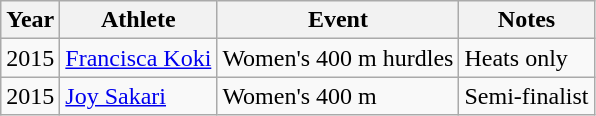<table class=wikitable>
<tr>
<th>Year</th>
<th>Athlete</th>
<th>Event</th>
<th>Notes</th>
</tr>
<tr>
<td>2015</td>
<td><a href='#'>Francisca Koki</a></td>
<td>Women's 400 m hurdles</td>
<td>Heats only</td>
</tr>
<tr>
<td>2015</td>
<td><a href='#'>Joy Sakari</a></td>
<td>Women's 400 m</td>
<td>Semi-finalist</td>
</tr>
</table>
